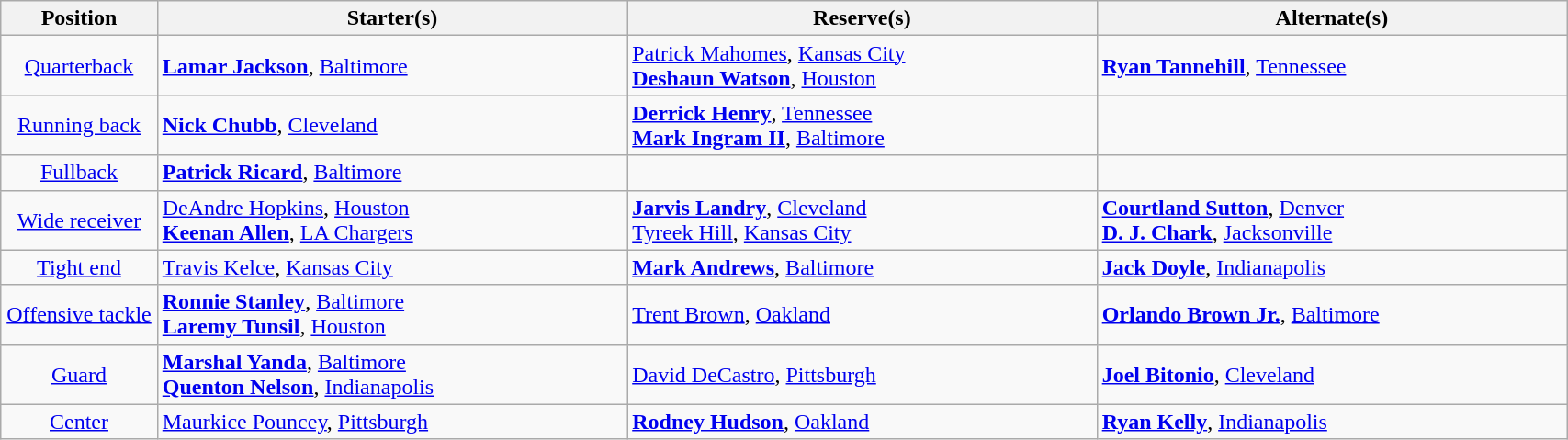<table class="wikitable" style="width:90%;">
<tr>
<th style="width:10%;">Position</th>
<th style="width:30%;">Starter(s)</th>
<th style="width:30%;">Reserve(s)</th>
<th style="width:30%;">Alternate(s)</th>
</tr>
<tr>
<td align=center><a href='#'>Quarterback</a></td>
<td> <strong><a href='#'>Lamar Jackson</a></strong>, <a href='#'>Baltimore</a></td>
<td> <a href='#'>Patrick Mahomes</a>, <a href='#'>Kansas City</a><br> <strong><a href='#'>Deshaun Watson</a></strong>, <a href='#'>Houston</a></td>
<td> <strong><a href='#'>Ryan Tannehill</a></strong>, <a href='#'>Tennessee</a></td>
</tr>
<tr>
<td align=center><a href='#'>Running back</a></td>
<td> <strong><a href='#'>Nick Chubb</a></strong>, <a href='#'>Cleveland</a></td>
<td> <strong><a href='#'>Derrick Henry</a></strong>, <a href='#'>Tennessee</a><br> <strong><a href='#'>Mark Ingram II</a></strong>, <a href='#'>Baltimore</a></td>
<td></td>
</tr>
<tr>
<td align=center><a href='#'>Fullback</a></td>
<td> <strong><a href='#'>Patrick Ricard</a></strong>, <a href='#'>Baltimore</a></td>
<td></td>
<td></td>
</tr>
<tr>
<td align=center><a href='#'>Wide receiver</a></td>
<td> <a href='#'>DeAndre Hopkins</a>, <a href='#'>Houston</a><br> <strong><a href='#'>Keenan Allen</a></strong>, <a href='#'>LA Chargers</a></td>
<td> <strong><a href='#'>Jarvis Landry</a></strong>, <a href='#'>Cleveland</a><br> <a href='#'>Tyreek Hill</a>, <a href='#'>Kansas City</a></td>
<td> <strong><a href='#'>Courtland Sutton</a></strong>, <a href='#'>Denver</a><br> <strong><a href='#'>D. J. Chark</a></strong>, <a href='#'>Jacksonville</a></td>
</tr>
<tr>
<td align=center><a href='#'>Tight end</a></td>
<td> <a href='#'>Travis Kelce</a>, <a href='#'>Kansas City</a></td>
<td> <strong><a href='#'>Mark Andrews</a></strong>, <a href='#'>Baltimore</a></td>
<td> <strong><a href='#'>Jack Doyle</a></strong>, <a href='#'>Indianapolis</a></td>
</tr>
<tr>
<td align=center><a href='#'>Offensive tackle</a></td>
<td> <strong><a href='#'>Ronnie Stanley</a></strong>, <a href='#'>Baltimore</a><br> <strong><a href='#'>Laremy Tunsil</a></strong>, <a href='#'>Houston</a></td>
<td> <a href='#'>Trent Brown</a>, <a href='#'>Oakland</a></td>
<td> <strong><a href='#'>Orlando Brown Jr.</a></strong>, <a href='#'>Baltimore</a></td>
</tr>
<tr>
<td align=center><a href='#'>Guard</a></td>
<td> <strong><a href='#'>Marshal Yanda</a></strong>, <a href='#'>Baltimore</a><br> <strong><a href='#'>Quenton Nelson</a></strong>, <a href='#'>Indianapolis</a></td>
<td> <a href='#'>David DeCastro</a>, <a href='#'>Pittsburgh</a></td>
<td> <strong><a href='#'>Joel Bitonio</a></strong>, <a href='#'>Cleveland</a></td>
</tr>
<tr>
<td align=center><a href='#'>Center</a></td>
<td> <a href='#'>Maurkice Pouncey</a>, <a href='#'>Pittsburgh</a></td>
<td> <strong><a href='#'>Rodney Hudson</a></strong>, <a href='#'>Oakland</a></td>
<td> <strong><a href='#'>Ryan Kelly</a></strong>, <a href='#'>Indianapolis</a></td>
</tr>
</table>
